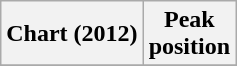<table class="wikitable plainrowheaders">
<tr>
<th>Chart (2012)</th>
<th>Peak<br>position</th>
</tr>
<tr>
</tr>
</table>
